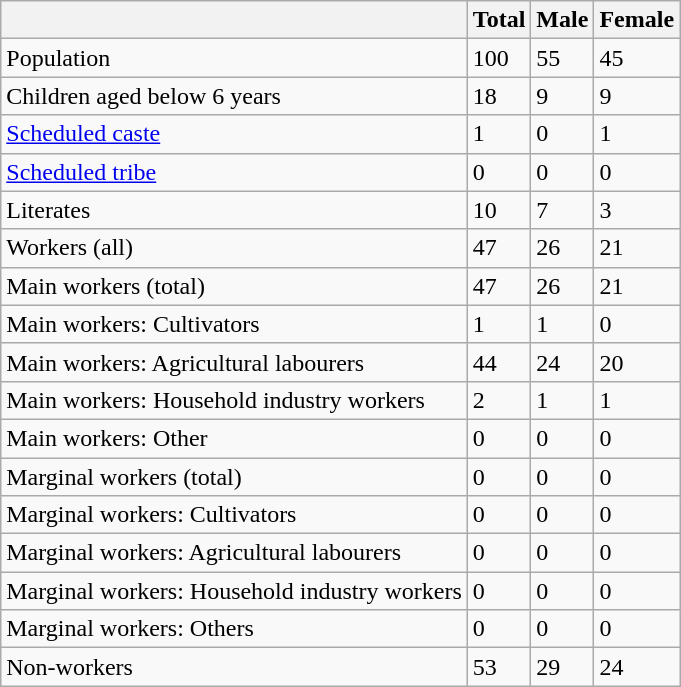<table class="wikitable sortable">
<tr>
<th></th>
<th>Total</th>
<th>Male</th>
<th>Female</th>
</tr>
<tr>
<td>Population</td>
<td>100</td>
<td>55</td>
<td>45</td>
</tr>
<tr>
<td>Children aged below 6 years</td>
<td>18</td>
<td>9</td>
<td>9</td>
</tr>
<tr>
<td><a href='#'>Scheduled caste</a></td>
<td>1</td>
<td>0</td>
<td>1</td>
</tr>
<tr>
<td><a href='#'>Scheduled tribe</a></td>
<td>0</td>
<td>0</td>
<td>0</td>
</tr>
<tr>
<td>Literates</td>
<td>10</td>
<td>7</td>
<td>3</td>
</tr>
<tr>
<td>Workers (all)</td>
<td>47</td>
<td>26</td>
<td>21</td>
</tr>
<tr>
<td>Main workers (total)</td>
<td>47</td>
<td>26</td>
<td>21</td>
</tr>
<tr>
<td>Main workers: Cultivators</td>
<td>1</td>
<td>1</td>
<td>0</td>
</tr>
<tr>
<td>Main workers: Agricultural labourers</td>
<td>44</td>
<td>24</td>
<td>20</td>
</tr>
<tr>
<td>Main workers: Household industry workers</td>
<td>2</td>
<td>1</td>
<td>1</td>
</tr>
<tr>
<td>Main workers: Other</td>
<td>0</td>
<td>0</td>
<td>0</td>
</tr>
<tr>
<td>Marginal workers (total)</td>
<td>0</td>
<td>0</td>
<td>0</td>
</tr>
<tr>
<td>Marginal workers: Cultivators</td>
<td>0</td>
<td>0</td>
<td>0</td>
</tr>
<tr>
<td>Marginal workers: Agricultural labourers</td>
<td>0</td>
<td>0</td>
<td>0</td>
</tr>
<tr>
<td>Marginal workers: Household industry workers</td>
<td>0</td>
<td>0</td>
<td>0</td>
</tr>
<tr>
<td>Marginal workers: Others</td>
<td>0</td>
<td>0</td>
<td>0</td>
</tr>
<tr>
<td>Non-workers</td>
<td>53</td>
<td>29</td>
<td>24</td>
</tr>
</table>
